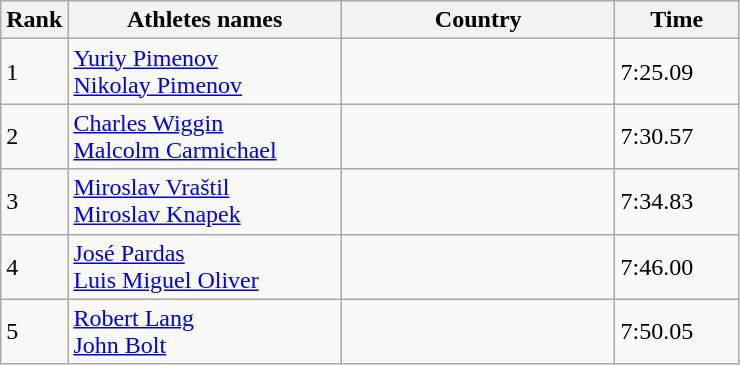<table class="wikitable">
<tr>
<th width=25>Rank</th>
<th width=175>Athletes names</th>
<th width=175>Country</th>
<th width=75>Time</th>
</tr>
<tr>
<td>1</td>
<td><a href='#'>Yuriy Pimenov</a><br><a href='#'>Nikolay Pimenov</a></td>
<td></td>
<td>7:25.09</td>
</tr>
<tr>
<td>2</td>
<td><a href='#'>Charles Wiggin</a><br><a href='#'>Malcolm Carmichael</a></td>
<td></td>
<td>7:30.57</td>
</tr>
<tr>
<td>3</td>
<td><a href='#'>Miroslav Vraštil</a><br><a href='#'>Miroslav Knapek</a></td>
<td></td>
<td>7:34.83</td>
</tr>
<tr>
<td>4</td>
<td><a href='#'>José Pardas</a><br><a href='#'>Luis Miguel Oliver</a></td>
<td></td>
<td>7:46.00</td>
</tr>
<tr>
<td>5</td>
<td><a href='#'>Robert Lang</a><br><a href='#'>John Bolt</a></td>
<td></td>
<td>7:50.05</td>
</tr>
</table>
